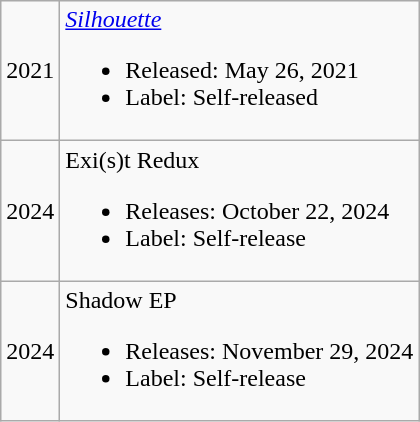<table class="wikitable">
<tr>
<td>2021</td>
<td><em><a href='#'>Silhouette</a></em><br><ul><li>Released: May 26, 2021</li><li>Label: Self-released</li></ul></td>
</tr>
<tr>
<td>2024</td>
<td>Exi(s)t Redux<br><ul><li>Releases: October 22, 2024</li><li>Label: Self-release</li></ul></td>
</tr>
<tr>
<td>2024</td>
<td>Shadow EP<br><ul><li>Releases: November 29, 2024</li><li>Label: Self-release</li></ul></td>
</tr>
</table>
